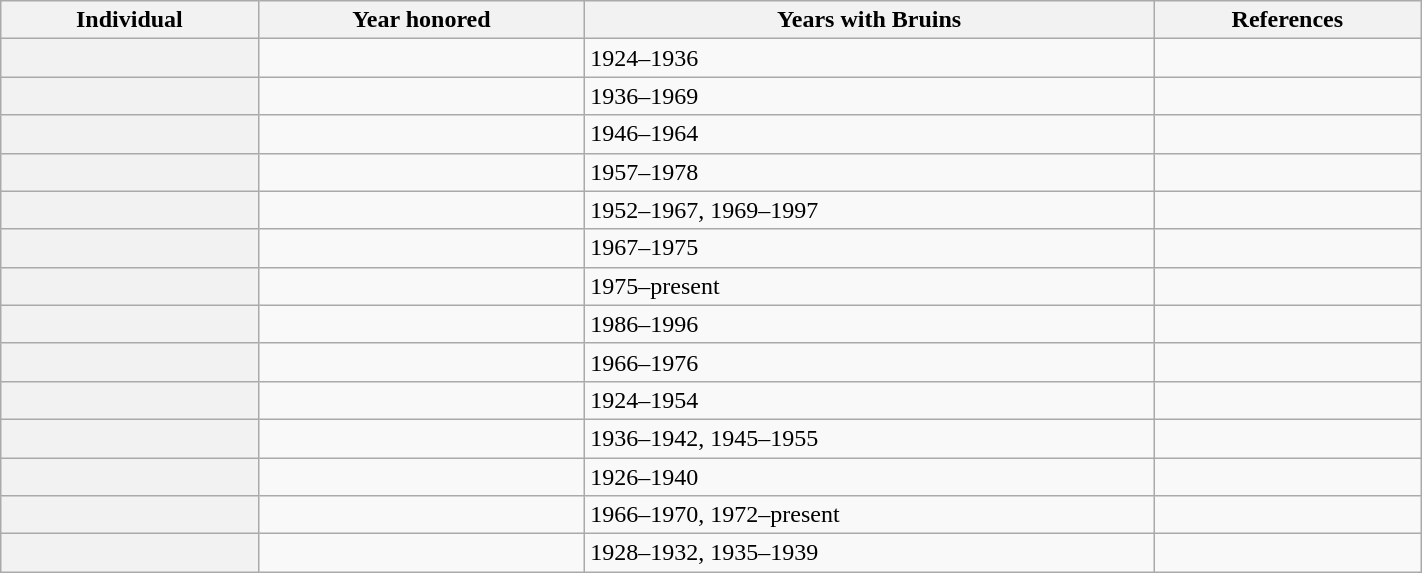<table class="wikitable sortable" width="75%">
<tr>
<th scope="col">Individual</th>
<th scope="col">Year honored</th>
<th scope="col">Years with Bruins</th>
<th scope="col" class="unsortable">References</th>
</tr>
<tr>
<th scope="row"></th>
<td></td>
<td>1924–1936</td>
<td></td>
</tr>
<tr>
<th scope="row"></th>
<td></td>
<td>1936–1969</td>
<td></td>
</tr>
<tr>
<th scope="row"></th>
<td></td>
<td>1946–1964</td>
<td></td>
</tr>
<tr>
<th scope="row"></th>
<td></td>
<td>1957–1978</td>
<td></td>
</tr>
<tr>
<th scope="row"></th>
<td></td>
<td>1952–1967, 1969–1997</td>
<td></td>
</tr>
<tr>
<th scope="row"></th>
<td></td>
<td>1967–1975</td>
<td></td>
</tr>
<tr>
<th scope="row"></th>
<td></td>
<td>1975–present</td>
<td></td>
</tr>
<tr>
<th scope="row"></th>
<td></td>
<td>1986–1996</td>
<td></td>
</tr>
<tr>
<th scope="row"></th>
<td></td>
<td>1966–1976</td>
<td></td>
</tr>
<tr>
<th scope="row"></th>
<td></td>
<td>1924–1954</td>
<td></td>
</tr>
<tr>
<th scope="row"></th>
<td></td>
<td>1936–1942, 1945–1955</td>
<td></td>
</tr>
<tr>
<th scope="row"></th>
<td></td>
<td>1926–1940</td>
<td></td>
</tr>
<tr>
<th scope="row"></th>
<td></td>
<td>1966–1970, 1972–present</td>
<td></td>
</tr>
<tr>
<th scope="row"></th>
<td></td>
<td>1928–1932, 1935–1939</td>
<td></td>
</tr>
</table>
